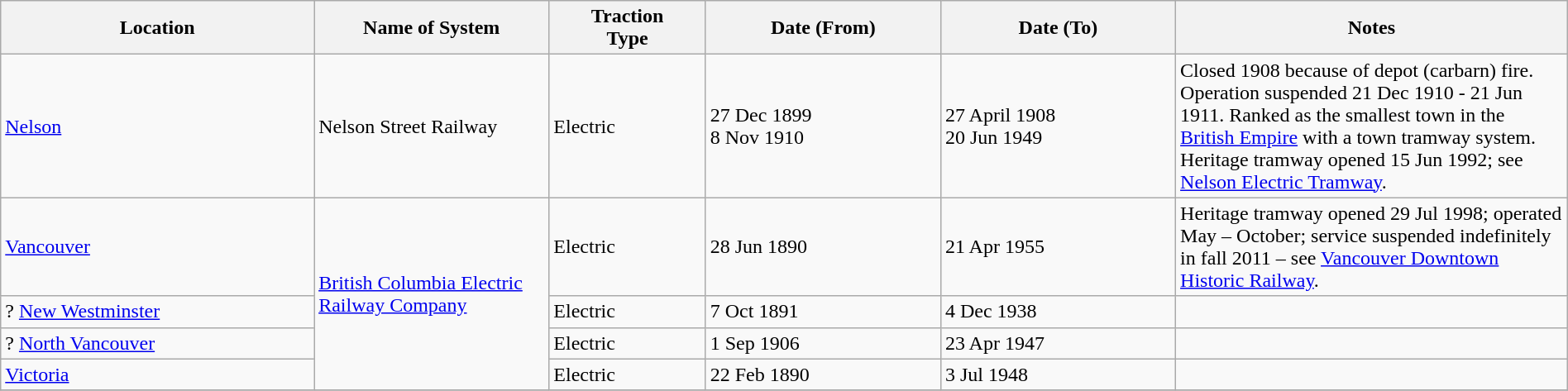<table class="wikitable" width=100%>
<tr>
<th width="20%">Location</th>
<th width="15%">Name of System</th>
<th width=10%>Traction<br>Type</th>
<th width=15%>Date (From)</th>
<th width=15%>Date (To)</th>
<th width=25%>Notes</th>
</tr>
<tr>
<td><a href='#'>Nelson</a></td>
<td>Nelson Street Railway</td>
<td>Electric</td>
<td>27 Dec 1899<br>8 Nov 1910</td>
<td>27 April 1908<br>20 Jun 1949</td>
<td>Closed 1908 because of depot (carbarn) fire. Operation suspended 21 Dec 1910 - 21 Jun 1911. Ranked as the smallest town in the <a href='#'>British Empire</a> with a town tramway system.<br>  Heritage tramway opened 15 Jun 1992; see <a href='#'>Nelson Electric Tramway</a>.</td>
</tr>
<tr>
<td><a href='#'>Vancouver</a></td>
<td rowspan="4"><a href='#'>British Columbia Electric Railway Company</a></td>
<td>Electric</td>
<td>28 Jun 1890</td>
<td>21 Apr 1955</td>
<td>Heritage tramway opened 29 Jul 1998; operated May – October; service suspended indefinitely in fall 2011 – see <a href='#'>Vancouver Downtown Historic Railway</a>.</td>
</tr>
<tr>
<td>? <a href='#'>New Westminster</a></td>
<td>Electric</td>
<td>7 Oct 1891</td>
<td>4 Dec 1938</td>
<td> </td>
</tr>
<tr>
<td>? <a href='#'>North Vancouver</a></td>
<td>Electric</td>
<td>1 Sep 1906</td>
<td>23 Apr 1947</td>
<td> </td>
</tr>
<tr>
<td><a href='#'>Victoria</a></td>
<td>Electric</td>
<td>22 Feb 1890</td>
<td>3 Jul 1948</td>
<td> </td>
</tr>
<tr>
</tr>
</table>
